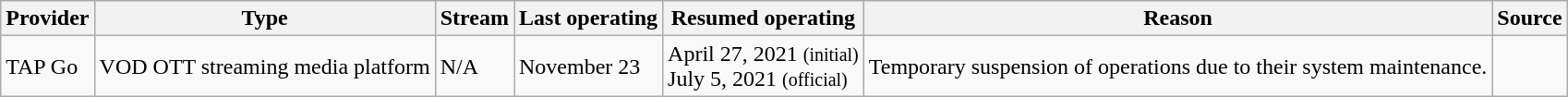<table class="wikitable">
<tr>
<th>Provider</th>
<th>Type</th>
<th>Stream</th>
<th>Last operating</th>
<th>Resumed operating</th>
<th>Reason</th>
<th>Source</th>
</tr>
<tr>
<td>TAP Go</td>
<td>VOD OTT streaming media platform</td>
<td>N/A</td>
<td>November 23</td>
<td>April 27, 2021 <small>(initial)</small><br>July 5, 2021 <small>(official)</small></td>
<td>Temporary suspension of operations due to their system maintenance.</td>
<td></td>
</tr>
</table>
